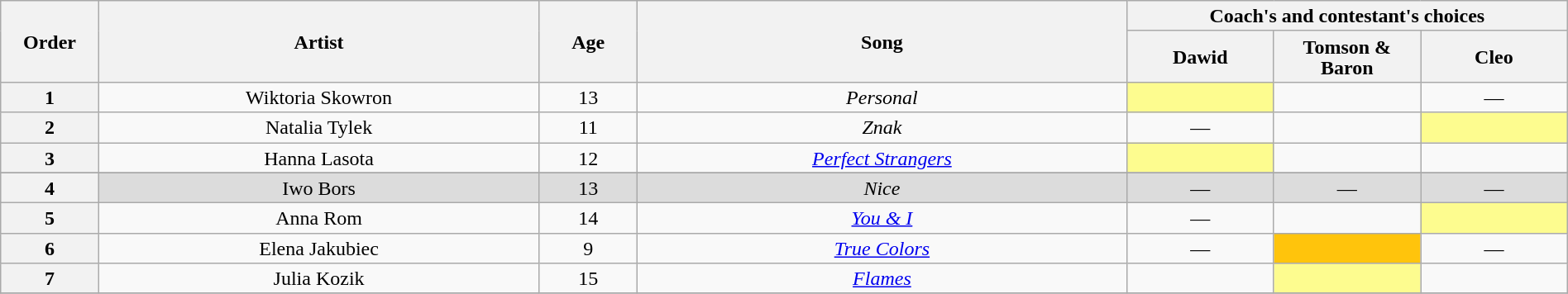<table class="wikitable" style="text-align:center; line-height:17px; width:100%;">
<tr>
<th scope="col" rowspan="2" style="width:04%;">Order</th>
<th scope="col" rowspan="2" style="width:18%;">Artist</th>
<th scope="col" rowspan="2" style="width:04%;">Age</th>
<th scope="col" rowspan="2" style="width:20%;">Song</th>
<th colspan="3">Coach's and contestant's choices</th>
</tr>
<tr>
<th style="width:06%;">Dawid</th>
<th style="width:06%;">Tomson & Baron</th>
<th style="width:06%;">Cleo</th>
</tr>
<tr>
<th>1</th>
<td>Wiktoria Skowron</td>
<td>13</td>
<td><em>Personal</em></td>
<td style="background:#FDFC8F;"><strong></strong></td>
<td><strong></strong></td>
<td>—</td>
</tr>
<tr>
<th>2</th>
<td>Natalia Tylek</td>
<td>11</td>
<td><em>Znak</em></td>
<td>—</td>
<td><strong></strong></td>
<td style="background:#FDFC8F;"><strong></strong></td>
</tr>
<tr>
<th>3</th>
<td>Hanna Lasota</td>
<td>12</td>
<td><a href='#'><em>Perfect Strangers</em></a></td>
<td style="background:#FDFC8F;"><strong></strong></td>
<td><strong></strong></td>
<td><strong></strong></td>
</tr>
<tr>
</tr>
<tr style="background:#DCDCDC;">
<th>4</th>
<td>Iwo Bors</td>
<td>13</td>
<td><em>Nice</em></td>
<td>—</td>
<td>—</td>
<td>—</td>
</tr>
<tr>
<th>5</th>
<td>Anna Rom</td>
<td>14</td>
<td><a href='#'><em>You & I</em></a></td>
<td>—</td>
<td><strong></strong></td>
<td style="background:#FDFC8F;"><strong></strong></td>
</tr>
<tr>
<th>6</th>
<td>Elena Jakubiec</td>
<td>9</td>
<td><a href='#'><em>True Colors</em></a></td>
<td>—</td>
<td style="background:#FFC40C;"><strong></strong></td>
<td>—</td>
</tr>
<tr>
<th>7</th>
<td>Julia Kozik</td>
<td>15</td>
<td><a href='#'><em>Flames</em></a></td>
<td><strong></strong></td>
<td style="background:#FDFC8F;"><strong></strong></td>
<td><strong></strong></td>
</tr>
<tr>
</tr>
</table>
